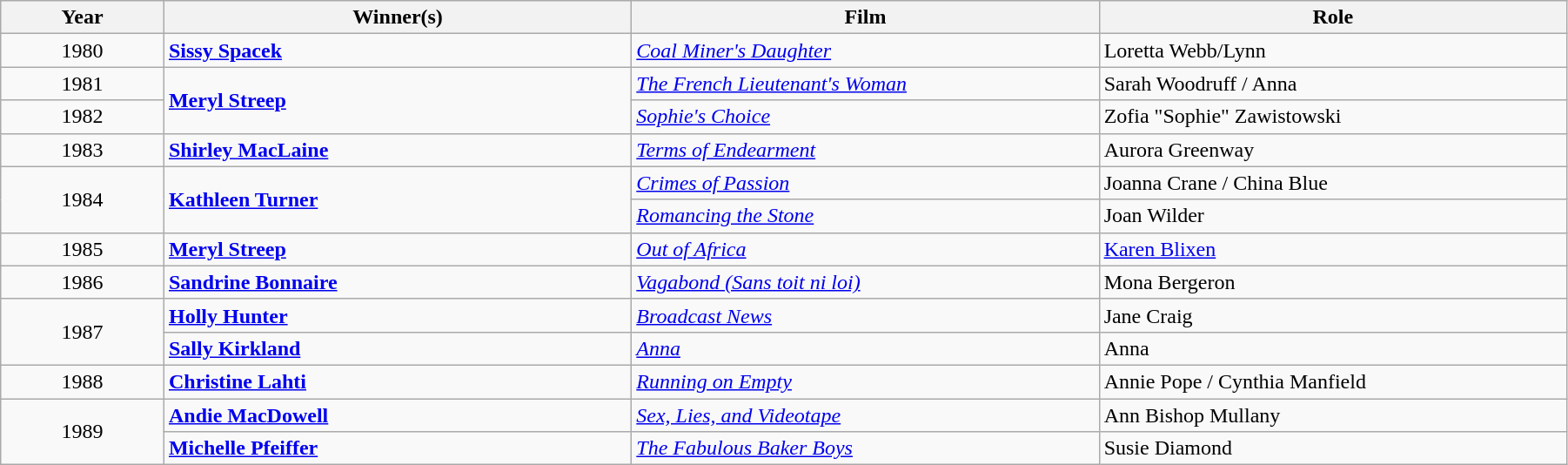<table class="wikitable" style="width:95%;" cellpadding="5">
<tr>
<th style="width:100px;"><strong>Year</strong></th>
<th style="width:300px;"><strong>Winner(s)</strong></th>
<th style="width:300px;"><strong>Film</strong></th>
<th style="width:300px;"><strong>Role</strong></th>
</tr>
<tr>
<td style="text-align:center;">1980</td>
<td><strong><a href='#'>Sissy Spacek</a></strong></td>
<td><em><a href='#'>Coal Miner's Daughter</a></em></td>
<td>Loretta Webb/Lynn</td>
</tr>
<tr>
<td style="text-align:center;">1981</td>
<td rowspan="2"><strong><a href='#'>Meryl Streep</a></strong></td>
<td><em><a href='#'>The French Lieutenant's Woman</a></em></td>
<td>Sarah Woodruff / Anna</td>
</tr>
<tr>
<td style="text-align:center;">1982</td>
<td><em><a href='#'>Sophie's Choice</a></em></td>
<td>Zofia "Sophie" Zawistowski</td>
</tr>
<tr>
<td style="text-align:center;">1983</td>
<td><strong><a href='#'>Shirley MacLaine</a></strong></td>
<td><em><a href='#'>Terms of Endearment</a></em></td>
<td>Aurora Greenway</td>
</tr>
<tr>
<td rowspan="2" style="text-align:center;">1984</td>
<td rowspan="2"><strong><a href='#'>Kathleen Turner</a></strong></td>
<td><em><a href='#'>Crimes of Passion</a></em></td>
<td>Joanna Crane / China Blue</td>
</tr>
<tr>
<td><em><a href='#'>Romancing the Stone</a></em></td>
<td>Joan Wilder</td>
</tr>
<tr>
<td style="text-align:center;">1985</td>
<td><strong><a href='#'>Meryl Streep</a></strong></td>
<td><em><a href='#'>Out of Africa</a></em></td>
<td><a href='#'>Karen Blixen</a></td>
</tr>
<tr>
<td style="text-align:center;">1986</td>
<td><strong><a href='#'>Sandrine Bonnaire</a></strong></td>
<td><em><a href='#'>Vagabond (Sans toit ni loi)</a></em></td>
<td>Mona Bergeron</td>
</tr>
<tr>
<td rowspan="2" style="text-align:center;">1987</td>
<td><strong><a href='#'>Holly Hunter</a></strong></td>
<td><em><a href='#'>Broadcast News</a></em></td>
<td>Jane Craig</td>
</tr>
<tr>
<td><strong><a href='#'>Sally Kirkland</a></strong></td>
<td><em><a href='#'>Anna</a></em></td>
<td>Anna</td>
</tr>
<tr>
<td style="text-align:center;">1988</td>
<td><strong><a href='#'>Christine Lahti</a></strong></td>
<td><em><a href='#'>Running on Empty</a></em></td>
<td>Annie Pope / Cynthia Manfield</td>
</tr>
<tr>
<td rowspan="2" style="text-align:center;">1989</td>
<td><strong><a href='#'>Andie MacDowell</a></strong></td>
<td><em><a href='#'>Sex, Lies, and Videotape</a></em></td>
<td>Ann Bishop Mullany</td>
</tr>
<tr>
<td><strong><a href='#'>Michelle Pfeiffer</a></strong></td>
<td><em><a href='#'>The Fabulous Baker Boys</a></em></td>
<td>Susie Diamond</td>
</tr>
</table>
